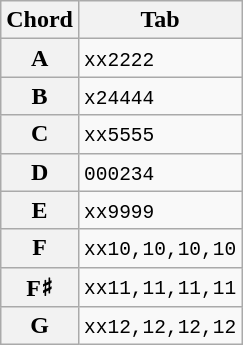<table class="wikitable">
<tr>
<th>Chord</th>
<th>Tab</th>
</tr>
<tr>
<th>A</th>
<td><code>xx2222</code></td>
</tr>
<tr>
<th>B</th>
<td><code>x24444</code></td>
</tr>
<tr>
<th>C</th>
<td><code>xx5555</code></td>
</tr>
<tr>
<th>D</th>
<td><code>000234</code></td>
</tr>
<tr>
<th>E</th>
<td><code>xx9999</code></td>
</tr>
<tr>
<th>F</th>
<td><code>xx10,10,10,10</code></td>
</tr>
<tr>
<th>F♯</th>
<td><code>xx11,11,11,11</code></td>
</tr>
<tr>
<th>G</th>
<td><code>xx12,12,12,12</code></td>
</tr>
</table>
